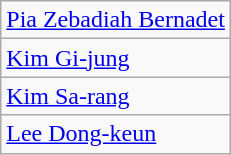<table class="wikitable" style="text-align:left">
<tr>
<td> <a href='#'>Pia Zebadiah Bernadet</a></td>
</tr>
<tr>
<td> <a href='#'>Kim Gi-jung</a></td>
</tr>
<tr>
<td> <a href='#'>Kim Sa-rang</a></td>
</tr>
<tr>
<td> <a href='#'>Lee Dong-keun</a></td>
</tr>
</table>
